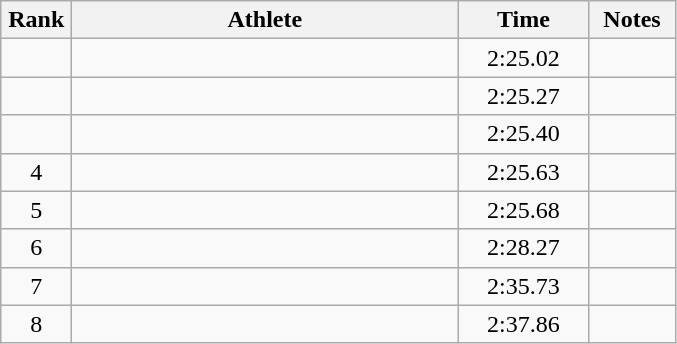<table class="wikitable" style="text-align:center">
<tr>
<th width=40>Rank</th>
<th width=250>Athlete</th>
<th width=80>Time</th>
<th width=50>Notes</th>
</tr>
<tr>
<td></td>
<td align=left></td>
<td>2:25.02</td>
<td></td>
</tr>
<tr>
<td></td>
<td align=left></td>
<td>2:25.27</td>
<td></td>
</tr>
<tr>
<td></td>
<td align=left></td>
<td>2:25.40</td>
<td></td>
</tr>
<tr>
<td>4</td>
<td align=left></td>
<td>2:25.63</td>
<td></td>
</tr>
<tr>
<td>5</td>
<td align=left></td>
<td>2:25.68</td>
<td></td>
</tr>
<tr>
<td>6</td>
<td align=left></td>
<td>2:28.27</td>
<td></td>
</tr>
<tr>
<td>7</td>
<td align=left></td>
<td>2:35.73</td>
<td></td>
</tr>
<tr>
<td>8</td>
<td align=left></td>
<td>2:37.86</td>
<td></td>
</tr>
</table>
